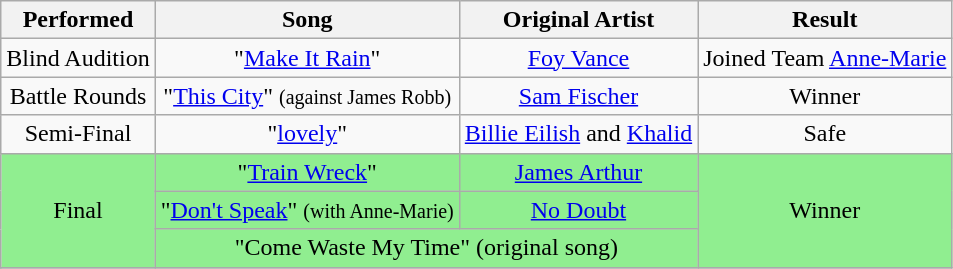<table class="wikitable plainrowheaders" style="text-align:center;">
<tr>
<th scope="col">Performed</th>
<th scope="col">Song</th>
<th scope="col">Original Artist</th>
<th scope="col">Result</th>
</tr>
<tr>
<td>Blind Audition</td>
<td>"<a href='#'>Make It Rain</a>"</td>
<td><a href='#'>Foy Vance</a></td>
<td>Joined Team <a href='#'>Anne-Marie</a></td>
</tr>
<tr>
<td>Battle Rounds</td>
<td>"<a href='#'>This City</a>" <small>(against James Robb)</small></td>
<td><a href='#'>Sam Fischer</a></td>
<td>Winner</td>
</tr>
<tr>
<td>Semi-Final</td>
<td>"<a href='#'>lovely</a>"</td>
<td><a href='#'>Billie Eilish</a> and <a href='#'>Khalid</a></td>
<td>Safe</td>
</tr>
<tr style="background:lightgreen;">
<td rowspan="3">Final</td>
<td>"<a href='#'>Train Wreck</a>"</td>
<td><a href='#'>James Arthur</a></td>
<td rowspan="3">Winner</td>
</tr>
<tr style="background:lightgreen;">
<td>"<a href='#'>Don't Speak</a>" <small>(with Anne-Marie)</small></td>
<td><a href='#'>No Doubt</a></td>
</tr>
<tr style="background:lightgreen;">
<td colspan="2">"Come Waste My Time" (original song)</td>
</tr>
<tr>
</tr>
</table>
